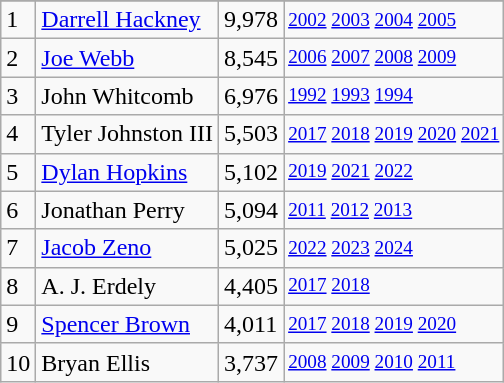<table class="wikitable">
<tr>
</tr>
<tr>
<td>1</td>
<td><a href='#'>Darrell Hackney</a></td>
<td><abbr>9,978</abbr></td>
<td style="font-size:80%;"><a href='#'>2002</a> <a href='#'>2003</a> <a href='#'>2004</a> <a href='#'>2005</a></td>
</tr>
<tr>
<td>2</td>
<td><a href='#'>Joe Webb</a></td>
<td><abbr>8,545</abbr></td>
<td style="font-size:80%;"><a href='#'>2006</a> <a href='#'>2007</a> <a href='#'>2008</a> <a href='#'>2009</a></td>
</tr>
<tr>
<td>3</td>
<td>John Whitcomb</td>
<td><abbr>6,976</abbr></td>
<td style="font-size:80%;"><a href='#'>1992</a> <a href='#'>1993</a> <a href='#'>1994</a></td>
</tr>
<tr>
<td>4</td>
<td>Tyler Johnston III</td>
<td><abbr>5,503</abbr></td>
<td style="font-size:80%;"><a href='#'>2017</a> <a href='#'>2018</a> <a href='#'>2019</a> <a href='#'>2020</a> <a href='#'>2021</a></td>
</tr>
<tr>
<td>5</td>
<td><a href='#'>Dylan Hopkins</a></td>
<td><abbr>5,102</abbr></td>
<td style="font-size:80%;"><a href='#'>2019</a> <a href='#'>2021</a> <a href='#'>2022</a></td>
</tr>
<tr>
<td>6</td>
<td>Jonathan Perry</td>
<td><abbr>5,094</abbr></td>
<td style="font-size:80%;"><a href='#'>2011</a> <a href='#'>2012</a> <a href='#'>2013</a></td>
</tr>
<tr>
<td>7</td>
<td><a href='#'>Jacob Zeno</a></td>
<td><abbr>5,025</abbr></td>
<td style="font-size:80%;"><a href='#'>2022</a> <a href='#'>2023</a> <a href='#'>2024</a></td>
</tr>
<tr>
<td>8</td>
<td>A. J. Erdely</td>
<td><abbr>4,405</abbr></td>
<td style="font-size:80%;"><a href='#'>2017</a> <a href='#'>2018</a></td>
</tr>
<tr>
<td>9</td>
<td><a href='#'>Spencer Brown</a></td>
<td><abbr>4,011</abbr></td>
<td style="font-size:80%;"><a href='#'>2017</a> <a href='#'>2018</a> <a href='#'>2019</a> <a href='#'>2020</a></td>
</tr>
<tr>
<td>10</td>
<td>Bryan Ellis</td>
<td><abbr>3,737</abbr></td>
<td style="font-size:80%;"><a href='#'>2008</a> <a href='#'>2009</a> <a href='#'>2010</a> <a href='#'>2011</a></td>
</tr>
</table>
